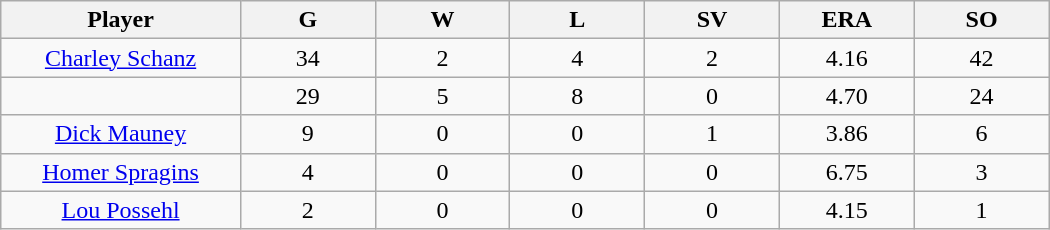<table class="wikitable sortable">
<tr>
<th bgcolor="#DDDDFF" width="16%">Player</th>
<th bgcolor="#DDDDFF" width="9%">G</th>
<th bgcolor="#DDDDFF" width="9%">W</th>
<th bgcolor="#DDDDFF" width="9%">L</th>
<th bgcolor="#DDDDFF" width="9%">SV</th>
<th bgcolor="#DDDDFF" width="9%">ERA</th>
<th bgcolor="#DDDDFF" width="9%">SO</th>
</tr>
<tr align="center">
<td><a href='#'>Charley Schanz</a></td>
<td>34</td>
<td>2</td>
<td>4</td>
<td>2</td>
<td>4.16</td>
<td>42</td>
</tr>
<tr align="center">
<td></td>
<td>29</td>
<td>5</td>
<td>8</td>
<td>0</td>
<td>4.70</td>
<td>24</td>
</tr>
<tr align="center">
<td><a href='#'>Dick Mauney</a></td>
<td>9</td>
<td>0</td>
<td>0</td>
<td>1</td>
<td>3.86</td>
<td>6</td>
</tr>
<tr align="center">
<td><a href='#'>Homer Spragins</a></td>
<td>4</td>
<td>0</td>
<td>0</td>
<td>0</td>
<td>6.75</td>
<td>3</td>
</tr>
<tr align="center">
<td><a href='#'>Lou Possehl</a></td>
<td>2</td>
<td>0</td>
<td>0</td>
<td>0</td>
<td>4.15</td>
<td>1</td>
</tr>
</table>
